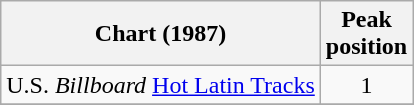<table class="wikitable">
<tr>
<th>Chart (1987)</th>
<th>Peak<br>position</th>
</tr>
<tr>
<td>U.S. <em>Billboard</em> <a href='#'>Hot Latin Tracks</a></td>
<td align="center">1</td>
</tr>
<tr>
</tr>
</table>
